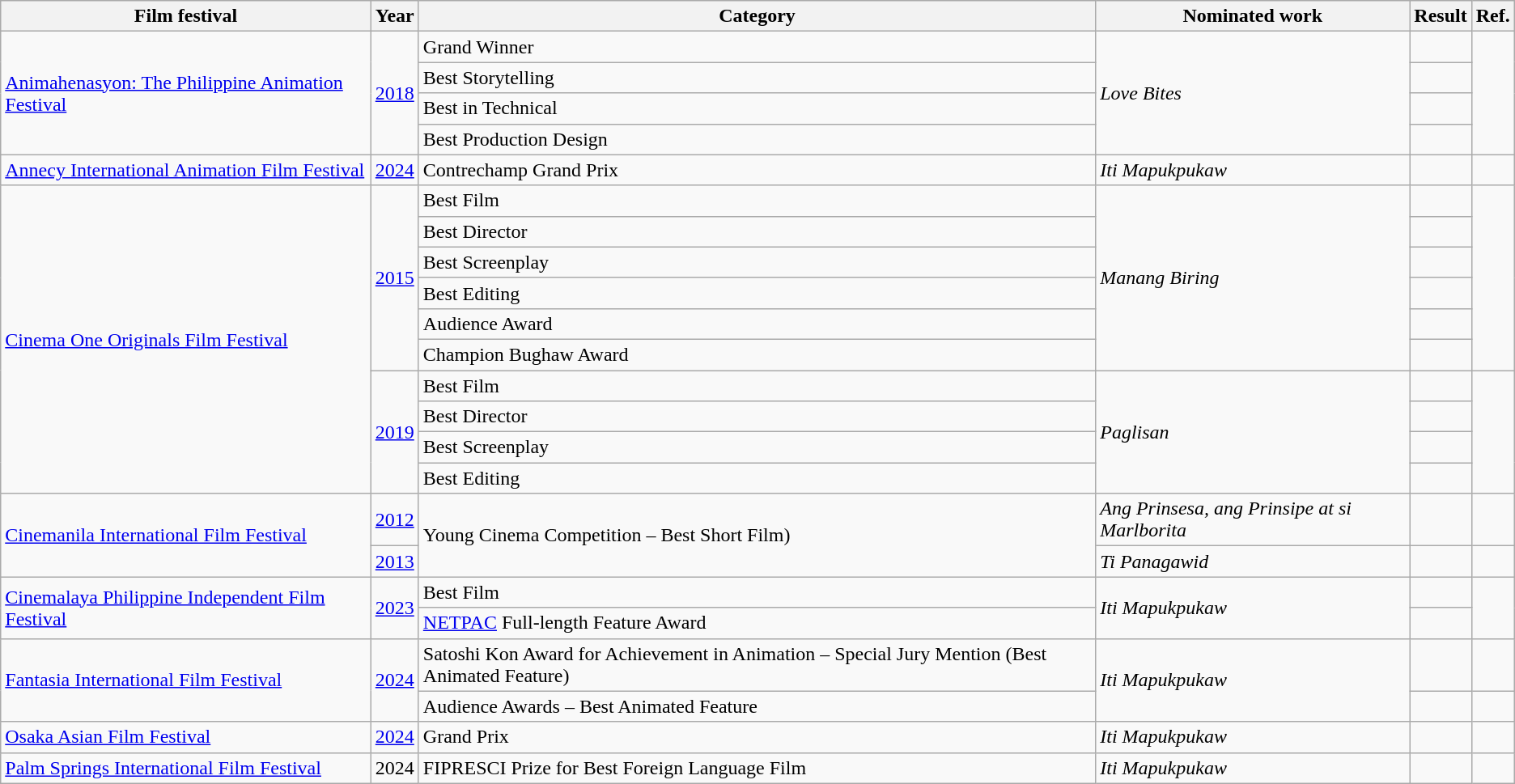<table class="wikitable">
<tr>
<th>Film festival</th>
<th>Year</th>
<th>Category</th>
<th>Nominated work</th>
<th>Result</th>
<th>Ref.</th>
</tr>
<tr>
<td rowspan="4"><a href='#'>Animahenasyon: The Philippine Animation Festival</a></td>
<td rowspan="4"><a href='#'>2018</a></td>
<td>Grand Winner</td>
<td rowspan="4"><em>Love Bites</em></td>
<td></td>
<td rowspan="4"></td>
</tr>
<tr>
<td>Best Storytelling</td>
<td></td>
</tr>
<tr>
<td>Best in Technical</td>
<td></td>
</tr>
<tr>
<td>Best Production Design</td>
<td></td>
</tr>
<tr>
<td><a href='#'>Annecy International Animation Film Festival</a></td>
<td><a href='#'>2024</a></td>
<td>Contrechamp Grand Prix</td>
<td><em>Iti Mapukpukaw</em></td>
<td></td>
<td></td>
</tr>
<tr>
<td rowspan="10"><a href='#'>Cinema One Originals Film Festival</a></td>
<td rowspan="6"><a href='#'>2015</a></td>
<td>Best Film</td>
<td rowspan="6"><em>Manang Biring</em></td>
<td></td>
<td rowspan="6"></td>
</tr>
<tr>
<td>Best Director</td>
<td></td>
</tr>
<tr>
<td>Best Screenplay</td>
<td></td>
</tr>
<tr>
<td>Best Editing</td>
<td></td>
</tr>
<tr>
<td>Audience Award</td>
<td></td>
</tr>
<tr>
<td>Champion Bughaw Award</td>
<td></td>
</tr>
<tr>
<td rowspan="4"><a href='#'>2019</a></td>
<td>Best Film</td>
<td rowspan="4"><em>Paglisan</em></td>
<td></td>
<td rowspan="4"></td>
</tr>
<tr>
<td>Best Director</td>
<td></td>
</tr>
<tr>
<td>Best Screenplay</td>
<td></td>
</tr>
<tr>
<td>Best Editing</td>
<td></td>
</tr>
<tr>
<td rowspan="2"><a href='#'>Cinemanila International Film Festival</a></td>
<td><a href='#'>2012</a></td>
<td rowspan="2">Young Cinema Competition – Best Short Film)</td>
<td><em>Ang Prinsesa, ang Prinsipe at si Marlborita</em></td>
<td></td>
<td></td>
</tr>
<tr>
<td><a href='#'>2013</a></td>
<td><em>Ti Panagawid</em></td>
<td></td>
<td></td>
</tr>
<tr>
<td rowspan="2"><a href='#'>Cinemalaya Philippine Independent Film Festival</a></td>
<td rowspan="2"><a href='#'>2023</a></td>
<td>Best Film</td>
<td rowspan="2"><em>Iti Mapukpukaw</em></td>
<td></td>
<td rowspan="2"></td>
</tr>
<tr>
<td><a href='#'>NETPAC</a> Full-length Feature Award</td>
<td></td>
</tr>
<tr>
<td rowspan="2"><a href='#'>Fantasia International Film Festival</a></td>
<td rowspan="2"><a href='#'>2024</a></td>
<td>Satoshi Kon Award for Achievement in Animation – Special Jury Mention (Best Animated Feature)</td>
<td rowspan="2"><em>Iti Mapukpukaw</em></td>
<td></td>
<td></td>
</tr>
<tr>
<td>Audience Awards – Best Animated Feature</td>
<td></td>
<td></td>
</tr>
<tr>
<td><a href='#'>Osaka Asian Film Festival</a></td>
<td><a href='#'>2024</a></td>
<td>Grand Prix</td>
<td><em>Iti Mapukpukaw</em></td>
<td></td>
<td></td>
</tr>
<tr>
<td><a href='#'>Palm Springs International Film Festival</a></td>
<td>2024</td>
<td>FIPRESCI Prize for Best Foreign Language Film</td>
<td><em>Iti Mapukpukaw</em></td>
<td></td>
<td></td>
</tr>
</table>
